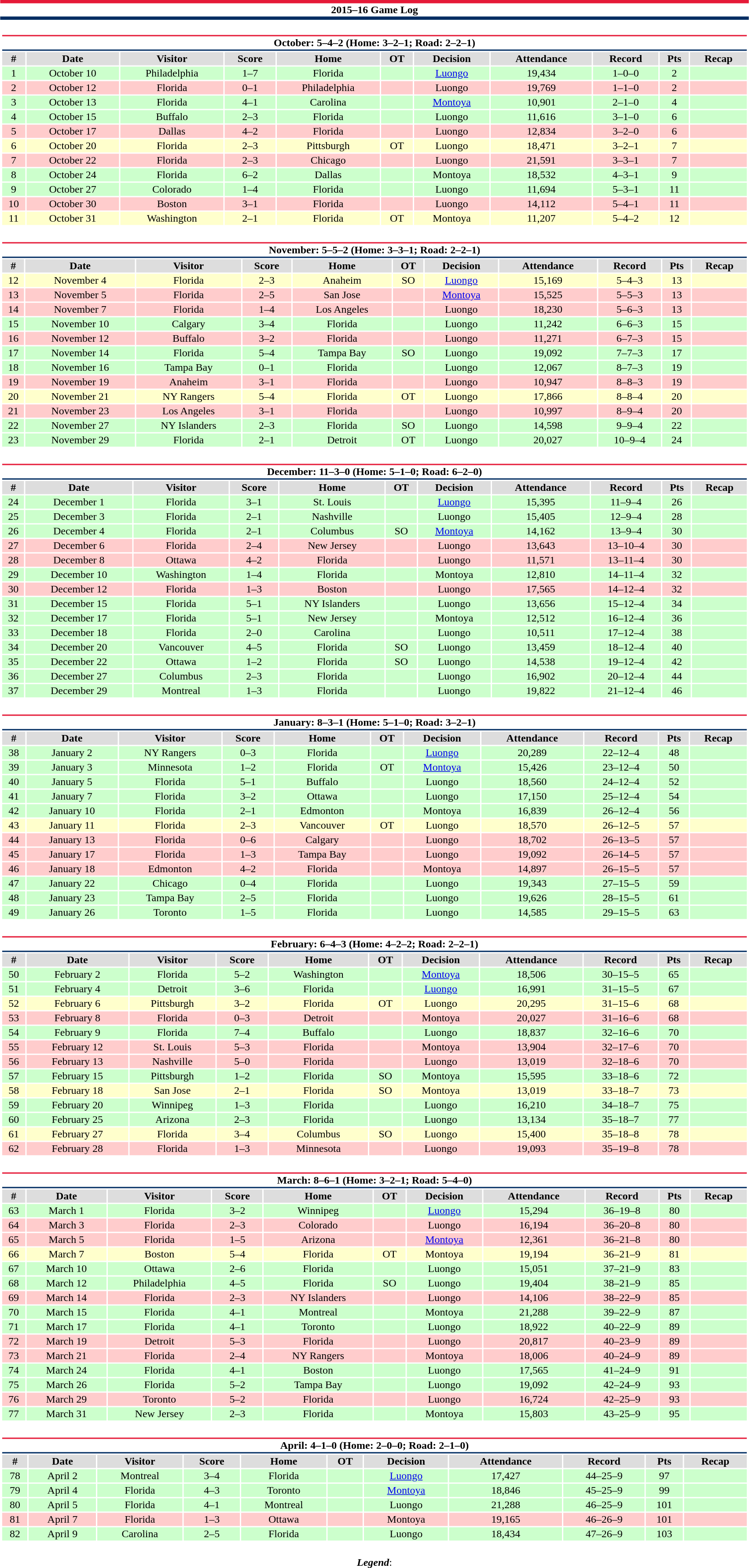<table class="toccolours" style="width:90%; clear:both; margin:1.5em auto; text-align:center;">
<tr>
<th colspan="12" style="background:#fff; border-top:#E51A38 5px solid; border-bottom:#002D62 5px solid;">2015–16 Game Log</th>
</tr>
<tr>
<td colspan=12><br><table class="toccolours collapsible collapsed" style="width:100%;">
<tr>
<th colspan="12" style="background:#fff; border-top:#E51A38 2px solid; border-bottom:#002D62 2px solid;">October: 5–4–2 (Home: 3–2–1; Road: 2–2–1)</th>
</tr>
<tr style="background:#ddd;">
<th>#</th>
<th>Date</th>
<th>Visitor</th>
<th>Score</th>
<th>Home</th>
<th>OT</th>
<th>Decision</th>
<th>Attendance</th>
<th>Record</th>
<th>Pts</th>
<th>Recap</th>
</tr>
<tr text-align:center; bgcolor="ccffcc">
<td>1</td>
<td>October 10</td>
<td>Philadelphia</td>
<td>1–7</td>
<td>Florida</td>
<td></td>
<td><a href='#'>Luongo</a></td>
<td>19,434</td>
<td>1–0–0</td>
<td>2</td>
<td></td>
</tr>
<tr text-align:center; bgcolor="ffcccc">
<td>2</td>
<td>October 12</td>
<td>Florida</td>
<td>0–1</td>
<td>Philadelphia</td>
<td></td>
<td>Luongo</td>
<td>19,769</td>
<td>1–1–0</td>
<td>2</td>
<td></td>
</tr>
<tr text-align:center; bgcolor="ccffcc">
<td>3</td>
<td>October 13</td>
<td>Florida</td>
<td>4–1</td>
<td>Carolina</td>
<td></td>
<td><a href='#'>Montoya</a></td>
<td>10,901</td>
<td>2–1–0</td>
<td>4</td>
<td></td>
</tr>
<tr text-align:center; bgcolor="ccffcc">
<td>4</td>
<td>October 15</td>
<td>Buffalo</td>
<td>2–3</td>
<td>Florida</td>
<td></td>
<td>Luongo</td>
<td>11,616</td>
<td>3–1–0</td>
<td>6</td>
<td></td>
</tr>
<tr text-align:center; bgcolor="ffcccc">
<td>5</td>
<td>October 17</td>
<td>Dallas</td>
<td>4–2</td>
<td>Florida</td>
<td></td>
<td>Luongo</td>
<td>12,834</td>
<td>3–2–0</td>
<td>6</td>
<td></td>
</tr>
<tr text-align:center; bgcolor="ffffcc">
<td>6</td>
<td>October 20</td>
<td>Florida</td>
<td>2–3</td>
<td>Pittsburgh</td>
<td>OT</td>
<td>Luongo</td>
<td>18,471</td>
<td>3–2–1</td>
<td>7</td>
<td></td>
</tr>
<tr text-align:center; bgcolor="ffcccc">
<td>7</td>
<td>October 22</td>
<td>Florida</td>
<td>2–3</td>
<td>Chicago</td>
<td></td>
<td>Luongo</td>
<td>21,591</td>
<td>3–3–1</td>
<td>7</td>
<td></td>
</tr>
<tr text-align:center; bgcolor="ccffcc">
<td>8</td>
<td>October 24</td>
<td>Florida</td>
<td>6–2</td>
<td>Dallas</td>
<td></td>
<td>Montoya</td>
<td>18,532</td>
<td>4–3–1</td>
<td>9</td>
<td></td>
</tr>
<tr text-align:center; bgcolor="ccffcc">
<td>9</td>
<td>October 27</td>
<td>Colorado</td>
<td>1–4</td>
<td>Florida</td>
<td></td>
<td>Luongo</td>
<td>11,694</td>
<td>5–3–1</td>
<td>11</td>
<td></td>
</tr>
<tr text-align:center; bgcolor="ffcccc">
<td>10</td>
<td>October 30</td>
<td>Boston</td>
<td>3–1</td>
<td>Florida</td>
<td></td>
<td>Luongo</td>
<td>14,112</td>
<td>5–4–1</td>
<td>11</td>
<td></td>
</tr>
<tr text-align:center; bgcolor="ffffcc">
<td>11</td>
<td>October 31</td>
<td>Washington</td>
<td>2–1</td>
<td>Florida</td>
<td>OT</td>
<td>Montoya</td>
<td>11,207</td>
<td>5–4–2</td>
<td>12</td>
<td></td>
</tr>
</table>
</td>
</tr>
<tr>
<td colspan=12><br><table class="toccolours collapsible collapsed" style="width:100%;">
<tr>
<th colspan="12" style="background:#fff; border-top:#E51A38 2px solid; border-bottom:#002D62 2px solid;">November: 5–5–2 (Home: 3–3–1; Road: 2–2–1)</th>
</tr>
<tr style="background:#ddd;">
<th>#</th>
<th>Date</th>
<th>Visitor</th>
<th>Score</th>
<th>Home</th>
<th>OT</th>
<th>Decision</th>
<th>Attendance</th>
<th>Record</th>
<th>Pts</th>
<th>Recap</th>
</tr>
<tr text-align:center; bgcolor="ffffcc">
<td>12</td>
<td>November 4</td>
<td>Florida</td>
<td>2–3</td>
<td>Anaheim</td>
<td>SO</td>
<td><a href='#'>Luongo</a></td>
<td>15,169</td>
<td>5–4–3</td>
<td>13</td>
<td></td>
</tr>
<tr text-align:center; bgcolor="ffcccc">
<td>13</td>
<td>November 5</td>
<td>Florida</td>
<td>2–5</td>
<td>San Jose</td>
<td></td>
<td><a href='#'>Montoya</a></td>
<td>15,525</td>
<td>5–5–3</td>
<td>13</td>
<td></td>
</tr>
<tr text-align:center; bgcolor="ffcccc">
<td>14</td>
<td>November 7</td>
<td>Florida</td>
<td>1–4</td>
<td>Los Angeles</td>
<td></td>
<td>Luongo</td>
<td>18,230</td>
<td>5–6–3</td>
<td>13</td>
<td></td>
</tr>
<tr text-align:center; bgcolor="ccffcc">
<td>15</td>
<td>November 10</td>
<td>Calgary</td>
<td>3–4</td>
<td>Florida</td>
<td></td>
<td>Luongo</td>
<td>11,242</td>
<td>6–6–3</td>
<td>15</td>
<td></td>
</tr>
<tr text-align:center; bgcolor="ffcccc">
<td>16</td>
<td>November 12</td>
<td>Buffalo</td>
<td>3–2</td>
<td>Florida</td>
<td></td>
<td>Luongo</td>
<td>11,271</td>
<td>6–7–3</td>
<td>15</td>
<td></td>
</tr>
<tr text-align:center; bgcolor="ccffcc">
<td>17</td>
<td>November 14</td>
<td>Florida</td>
<td>5–4</td>
<td>Tampa Bay</td>
<td>SO</td>
<td>Luongo</td>
<td>19,092</td>
<td>7–7–3</td>
<td>17</td>
<td></td>
</tr>
<tr text-align:center; bgcolor="ccffcc">
<td>18</td>
<td>November 16</td>
<td>Tampa Bay</td>
<td>0–1</td>
<td>Florida</td>
<td></td>
<td>Luongo</td>
<td>12,067</td>
<td>8–7–3</td>
<td>19</td>
<td></td>
</tr>
<tr text-align:center; bgcolor="ffcccc">
<td>19</td>
<td>November 19</td>
<td>Anaheim</td>
<td>3–1</td>
<td>Florida</td>
<td></td>
<td>Luongo</td>
<td>10,947</td>
<td>8–8–3</td>
<td>19</td>
<td></td>
</tr>
<tr text-align:center; bgcolor="ffffcc">
<td>20</td>
<td>November 21</td>
<td>NY Rangers</td>
<td>5–4</td>
<td>Florida</td>
<td>OT</td>
<td>Luongo</td>
<td>17,866</td>
<td>8–8–4</td>
<td>20</td>
<td></td>
</tr>
<tr text-align:center; bgcolor="ffcccc">
<td>21</td>
<td>November 23</td>
<td>Los Angeles</td>
<td>3–1</td>
<td>Florida</td>
<td></td>
<td>Luongo</td>
<td>10,997</td>
<td>8–9–4</td>
<td>20</td>
<td></td>
</tr>
<tr text-align:center; bgcolor="ccffcc">
<td>22</td>
<td>November 27</td>
<td>NY Islanders</td>
<td>2–3</td>
<td>Florida</td>
<td>SO</td>
<td>Luongo</td>
<td>14,598</td>
<td>9–9–4</td>
<td>22</td>
<td></td>
</tr>
<tr text-align:center; bgcolor="ccffcc">
<td>23</td>
<td>November 29</td>
<td>Florida</td>
<td>2–1</td>
<td>Detroit</td>
<td>OT</td>
<td>Luongo</td>
<td>20,027</td>
<td>10–9–4</td>
<td>24</td>
<td></td>
</tr>
</table>
</td>
</tr>
<tr>
<td colspan=12><br><table class="toccolours collapsible collapsed" style="width:100%;">
<tr>
<th colspan="12" style="background:#fff; border-top:#E51A38 2px solid; border-bottom:#002D62 2px solid;">December: 11–3–0 (Home: 5–1–0; Road: 6–2–0)</th>
</tr>
<tr style="background:#ddd;">
<th>#</th>
<th>Date</th>
<th>Visitor</th>
<th>Score</th>
<th>Home</th>
<th>OT</th>
<th>Decision</th>
<th>Attendance</th>
<th>Record</th>
<th>Pts</th>
<th>Recap</th>
</tr>
<tr text-align:center; bgcolor="ccffcc">
<td>24</td>
<td>December 1</td>
<td>Florida</td>
<td>3–1</td>
<td>St. Louis</td>
<td></td>
<td><a href='#'>Luongo</a></td>
<td>15,395</td>
<td>11–9–4</td>
<td>26</td>
<td></td>
</tr>
<tr text-align:center; bgcolor="ccffcc">
<td>25</td>
<td>December 3</td>
<td>Florida</td>
<td>2–1</td>
<td>Nashville</td>
<td></td>
<td>Luongo</td>
<td>15,405</td>
<td>12–9–4</td>
<td>28</td>
<td></td>
</tr>
<tr text-align:center; bgcolor="ccffcc">
<td>26</td>
<td>December 4</td>
<td>Florida</td>
<td>2–1</td>
<td>Columbus</td>
<td>SO</td>
<td><a href='#'>Montoya</a></td>
<td>14,162</td>
<td>13–9–4</td>
<td>30</td>
<td></td>
</tr>
<tr text-align:center; bgcolor="ffcccc">
<td>27</td>
<td>December 6</td>
<td>Florida</td>
<td>2–4</td>
<td>New Jersey</td>
<td></td>
<td>Luongo</td>
<td>13,643</td>
<td>13–10–4</td>
<td>30</td>
<td></td>
</tr>
<tr text-align:center; bgcolor="ffcccc">
<td>28</td>
<td>December 8</td>
<td>Ottawa</td>
<td>4–2</td>
<td>Florida</td>
<td></td>
<td>Luongo</td>
<td>11,571</td>
<td>13–11–4</td>
<td>30</td>
<td></td>
</tr>
<tr text-align:center; bgcolor="ccffcc">
<td>29</td>
<td>December 10</td>
<td>Washington</td>
<td>1–4</td>
<td>Florida</td>
<td></td>
<td>Montoya</td>
<td>12,810</td>
<td>14–11–4</td>
<td>32</td>
<td></td>
</tr>
<tr text-align:center; bgcolor="ffcccc">
<td>30</td>
<td>December 12</td>
<td>Florida</td>
<td>1–3</td>
<td>Boston</td>
<td></td>
<td>Luongo</td>
<td>17,565</td>
<td>14–12–4</td>
<td>32</td>
<td></td>
</tr>
<tr text-align:center; bgcolor="ccffcc">
<td>31</td>
<td>December 15</td>
<td>Florida</td>
<td>5–1</td>
<td>NY Islanders</td>
<td></td>
<td>Luongo</td>
<td>13,656</td>
<td>15–12–4</td>
<td>34</td>
<td></td>
</tr>
<tr text-align:center; bgcolor="ccffcc">
<td>32</td>
<td>December 17</td>
<td>Florida</td>
<td>5–1</td>
<td>New Jersey</td>
<td></td>
<td>Montoya</td>
<td>12,512</td>
<td>16–12–4</td>
<td>36</td>
<td></td>
</tr>
<tr text-align:center; bgcolor="ccffcc">
<td>33</td>
<td>December 18</td>
<td>Florida</td>
<td>2–0</td>
<td>Carolina</td>
<td></td>
<td>Luongo</td>
<td>10,511</td>
<td>17–12–4</td>
<td>38</td>
<td></td>
</tr>
<tr text-align:center; bgcolor="ccffcc">
<td>34</td>
<td>December 20</td>
<td>Vancouver</td>
<td>4–5</td>
<td>Florida</td>
<td>SO</td>
<td>Luongo</td>
<td>13,459</td>
<td>18–12–4</td>
<td>40</td>
<td></td>
</tr>
<tr text-align:center; bgcolor="ccffcc">
<td>35</td>
<td>December 22</td>
<td>Ottawa</td>
<td>1–2</td>
<td>Florida</td>
<td>SO</td>
<td>Luongo</td>
<td>14,538</td>
<td>19–12–4</td>
<td>42</td>
<td></td>
</tr>
<tr text-align:center; bgcolor="ccffcc">
<td>36</td>
<td>December 27</td>
<td>Columbus</td>
<td>2–3</td>
<td>Florida</td>
<td></td>
<td>Luongo</td>
<td>16,902</td>
<td>20–12–4</td>
<td>44</td>
<td></td>
</tr>
<tr text-align:center; bgcolor="ccffcc">
<td>37</td>
<td>December 29</td>
<td>Montreal</td>
<td>1–3</td>
<td>Florida</td>
<td></td>
<td>Luongo</td>
<td>19,822</td>
<td>21–12–4</td>
<td>46</td>
<td></td>
</tr>
</table>
</td>
</tr>
<tr>
<td colspan=12><br><table class="toccolours collapsible collapsed" style="width:100%;">
<tr>
<th colspan="12" style="background:#fff; border-top:#E51A38 2px solid; border-bottom:#002D62 2px solid;">January: 8–3–1 (Home: 5–1–0; Road: 3–2–1)</th>
</tr>
<tr style="background:#ddd;">
<th>#</th>
<th>Date</th>
<th>Visitor</th>
<th>Score</th>
<th>Home</th>
<th>OT</th>
<th>Decision</th>
<th>Attendance</th>
<th>Record</th>
<th>Pts</th>
<th>Recap</th>
</tr>
<tr text-align:center; bgcolor="ccffcc">
<td>38</td>
<td>January 2</td>
<td>NY Rangers</td>
<td>0–3</td>
<td>Florida</td>
<td></td>
<td><a href='#'>Luongo</a></td>
<td>20,289</td>
<td>22–12–4</td>
<td>48</td>
<td></td>
</tr>
<tr text-align:center; bgcolor="ccffcc">
<td>39</td>
<td>January 3</td>
<td>Minnesota</td>
<td>1–2</td>
<td>Florida</td>
<td>OT</td>
<td><a href='#'>Montoya</a></td>
<td>15,426</td>
<td>23–12–4</td>
<td>50</td>
<td></td>
</tr>
<tr text-align:center; bgcolor="ccffcc">
<td>40</td>
<td>January 5</td>
<td>Florida</td>
<td>5–1</td>
<td>Buffalo</td>
<td></td>
<td>Luongo</td>
<td>18,560</td>
<td>24–12–4</td>
<td>52</td>
<td></td>
</tr>
<tr text-align:center; bgcolor="ccffcc">
<td>41</td>
<td>January 7</td>
<td>Florida</td>
<td>3–2</td>
<td>Ottawa</td>
<td></td>
<td>Luongo</td>
<td>17,150</td>
<td>25–12–4</td>
<td>54</td>
<td></td>
</tr>
<tr text-align:center; bgcolor="ccffcc">
<td>42</td>
<td>January 10</td>
<td>Florida</td>
<td>2–1</td>
<td>Edmonton</td>
<td></td>
<td>Montoya</td>
<td>16,839</td>
<td>26–12–4</td>
<td>56</td>
<td></td>
</tr>
<tr text-align:center; bgcolor="ffffcc">
<td>43</td>
<td>January 11</td>
<td>Florida</td>
<td>2–3</td>
<td>Vancouver</td>
<td>OT</td>
<td>Luongo</td>
<td>18,570</td>
<td>26–12–5</td>
<td>57</td>
<td></td>
</tr>
<tr text-align:center; bgcolor="ffcccc">
<td>44</td>
<td>January 13</td>
<td>Florida</td>
<td>0–6</td>
<td>Calgary</td>
<td></td>
<td>Luongo</td>
<td>18,702</td>
<td>26–13–5</td>
<td>57</td>
<td></td>
</tr>
<tr text-align:center; bgcolor="ffcccc">
<td>45</td>
<td>January 17</td>
<td>Florida</td>
<td>1–3</td>
<td>Tampa Bay</td>
<td></td>
<td>Luongo</td>
<td>19,092</td>
<td>26–14–5</td>
<td>57</td>
<td></td>
</tr>
<tr text-align:center; bgcolor="ffcccc">
<td>46</td>
<td>January 18</td>
<td>Edmonton</td>
<td>4–2</td>
<td>Florida</td>
<td></td>
<td>Montoya</td>
<td>14,897</td>
<td>26–15–5</td>
<td>57</td>
<td></td>
</tr>
<tr text-align:center; bgcolor="ccffcc">
<td>47</td>
<td>January 22</td>
<td>Chicago</td>
<td>0–4</td>
<td>Florida</td>
<td></td>
<td>Luongo</td>
<td>19,343</td>
<td>27–15–5</td>
<td>59</td>
<td></td>
</tr>
<tr text-align:center; bgcolor="ccffcc">
<td>48</td>
<td>January 23</td>
<td>Tampa Bay</td>
<td>2–5</td>
<td>Florida</td>
<td></td>
<td>Luongo</td>
<td>19,626</td>
<td>28–15–5</td>
<td>61</td>
<td></td>
</tr>
<tr text-align:center; bgcolor="ccffcc">
<td>49</td>
<td>January 26</td>
<td>Toronto</td>
<td>1–5</td>
<td>Florida</td>
<td></td>
<td>Luongo</td>
<td>14,585</td>
<td>29–15–5</td>
<td>63</td>
<td></td>
</tr>
</table>
</td>
</tr>
<tr>
<td colspan=12><br><table class="toccolours collapsible collapsed" style="width:100%;">
<tr>
<th colspan="12" style="background:#fff; border-top:#E51A38 2px solid; border-bottom:#002D62 2px solid;">February: 6–4–3 (Home: 4–2–2; Road: 2–2–1)</th>
</tr>
<tr style="background:#ddd;">
<th>#</th>
<th>Date</th>
<th>Visitor</th>
<th>Score</th>
<th>Home</th>
<th>OT</th>
<th>Decision</th>
<th>Attendance</th>
<th>Record</th>
<th>Pts</th>
<th>Recap</th>
</tr>
<tr text-align:center; bgcolor="ccffcc">
<td>50</td>
<td>February 2</td>
<td>Florida</td>
<td>5–2</td>
<td>Washington</td>
<td></td>
<td><a href='#'>Montoya</a></td>
<td>18,506</td>
<td>30–15–5</td>
<td>65</td>
<td></td>
</tr>
<tr text-align:center; bgcolor="ccffcc">
<td>51</td>
<td>February 4</td>
<td>Detroit</td>
<td>3–6</td>
<td>Florida</td>
<td></td>
<td><a href='#'>Luongo</a></td>
<td>16,991</td>
<td>31–15–5</td>
<td>67</td>
<td></td>
</tr>
<tr bgcolor="ffffcc">
<td>52</td>
<td>February 6</td>
<td>Pittsburgh</td>
<td>3–2</td>
<td>Florida</td>
<td>OT</td>
<td>Luongo</td>
<td>20,295</td>
<td>31–15–6</td>
<td>68</td>
<td></td>
</tr>
<tr text-align:center; bgcolor="ffcccc">
<td>53</td>
<td>February 8</td>
<td>Florida</td>
<td>0–3</td>
<td>Detroit</td>
<td></td>
<td>Montoya</td>
<td>20,027</td>
<td>31–16–6</td>
<td>68</td>
<td></td>
</tr>
<tr text-align:center; bgcolor="ccffcc">
<td>54</td>
<td>February 9</td>
<td>Florida</td>
<td>7–4</td>
<td>Buffalo</td>
<td></td>
<td>Luongo</td>
<td>18,837</td>
<td>32–16–6</td>
<td>70</td>
<td></td>
</tr>
<tr text-align:center; bgcolor="ffcccc">
<td>55</td>
<td>February 12</td>
<td>St. Louis</td>
<td>5–3</td>
<td>Florida</td>
<td></td>
<td>Montoya</td>
<td>13,904</td>
<td>32–17–6</td>
<td>70</td>
<td></td>
</tr>
<tr text-align:center; bgcolor="ffcccc">
<td>56</td>
<td>February 13</td>
<td>Nashville</td>
<td>5–0</td>
<td>Florida</td>
<td></td>
<td>Luongo</td>
<td>13,019</td>
<td>32–18–6</td>
<td>70</td>
<td></td>
</tr>
<tr text-align:center; bgcolor="ccffcc">
<td>57</td>
<td>February 15</td>
<td>Pittsburgh</td>
<td>1–2</td>
<td>Florida</td>
<td>SO</td>
<td>Montoya</td>
<td>15,595</td>
<td>33–18–6</td>
<td>72</td>
<td></td>
</tr>
<tr text-align:center; bgcolor="ffffcc">
<td>58</td>
<td>February 18</td>
<td>San Jose</td>
<td>2–1</td>
<td>Florida</td>
<td>SO</td>
<td>Montoya</td>
<td>13,019</td>
<td>33–18–7</td>
<td>73</td>
<td></td>
</tr>
<tr text-align:center; bgcolor="ccffcc">
<td>59</td>
<td>February 20</td>
<td>Winnipeg</td>
<td>1–3</td>
<td>Florida</td>
<td></td>
<td>Luongo</td>
<td>16,210</td>
<td>34–18–7</td>
<td>75</td>
<td></td>
</tr>
<tr text-align:center; bgcolor="ccffcc">
<td>60</td>
<td>February 25</td>
<td>Arizona</td>
<td>2–3</td>
<td>Florida</td>
<td></td>
<td>Luongo</td>
<td>13,134</td>
<td>35–18–7</td>
<td>77</td>
<td></td>
</tr>
<tr text-align:center; bgcolor="ffffcc">
<td>61</td>
<td>February 27</td>
<td>Florida</td>
<td>3–4</td>
<td>Columbus</td>
<td>SO</td>
<td>Luongo</td>
<td>15,400</td>
<td>35–18–8</td>
<td>78</td>
<td></td>
</tr>
<tr text-align:center; bgcolor="ffcccc">
<td>62</td>
<td>February 28</td>
<td>Florida</td>
<td>1–3</td>
<td>Minnesota</td>
<td></td>
<td>Luongo</td>
<td>19,093</td>
<td>35–19–8</td>
<td>78</td>
<td></td>
</tr>
</table>
</td>
</tr>
<tr>
<td colspan=12><br><table class="toccolours collapsible collapsed" style="width:100%;">
<tr>
<th colspan="12" style="background:#fff; border-top:#E51A38 2px solid; border-bottom:#002D62 2px solid;">March: 8–6–1 (Home: 3–2–1; Road: 5–4–0)</th>
</tr>
<tr style="background:#ddd;">
<th>#</th>
<th>Date</th>
<th>Visitor</th>
<th>Score</th>
<th>Home</th>
<th>OT</th>
<th>Decision</th>
<th>Attendance</th>
<th>Record</th>
<th>Pts</th>
<th>Recap</th>
</tr>
<tr text-align:center; bgcolor="ccffcc">
<td>63</td>
<td>March 1</td>
<td>Florida</td>
<td>3–2</td>
<td>Winnipeg</td>
<td></td>
<td><a href='#'>Luongo</a></td>
<td>15,294</td>
<td>36–19–8</td>
<td>80</td>
<td></td>
</tr>
<tr text-align:center; bgcolor="ffcccc">
<td>64</td>
<td>March 3</td>
<td>Florida</td>
<td>2–3</td>
<td>Colorado</td>
<td></td>
<td>Luongo</td>
<td>16,194</td>
<td>36–20–8</td>
<td>80</td>
<td></td>
</tr>
<tr text-align:center; bgcolor="ffcccc">
<td>65</td>
<td>March 5</td>
<td>Florida</td>
<td>1–5</td>
<td>Arizona</td>
<td></td>
<td><a href='#'>Montoya</a></td>
<td>12,361</td>
<td>36–21–8</td>
<td>80</td>
<td></td>
</tr>
<tr text-align:center; bgcolor="ffffcc">
<td>66</td>
<td>March 7</td>
<td>Boston</td>
<td>5–4</td>
<td>Florida</td>
<td>OT</td>
<td>Montoya</td>
<td>19,194</td>
<td>36–21–9</td>
<td>81</td>
<td></td>
</tr>
<tr text-align:center; bgcolor="ccffcc">
<td>67</td>
<td>March 10</td>
<td>Ottawa</td>
<td>2–6</td>
<td>Florida</td>
<td></td>
<td>Luongo</td>
<td>15,051</td>
<td>37–21–9</td>
<td>83</td>
<td></td>
</tr>
<tr text-align:center; bgcolor="ccffcc">
<td>68</td>
<td>March 12</td>
<td>Philadelphia</td>
<td>4–5</td>
<td>Florida</td>
<td>SO</td>
<td>Luongo</td>
<td>19,404</td>
<td>38–21–9</td>
<td>85</td>
<td></td>
</tr>
<tr style="text-align:center; background:#fcc;">
<td>69</td>
<td>March 14</td>
<td>Florida</td>
<td>2–3</td>
<td>NY Islanders</td>
<td></td>
<td>Luongo</td>
<td>14,106</td>
<td>38–22–9</td>
<td>85</td>
<td></td>
</tr>
<tr style="text-align:center; background:#cfc;">
<td>70</td>
<td>March 15</td>
<td>Florida</td>
<td>4–1</td>
<td>Montreal</td>
<td></td>
<td>Montoya</td>
<td>21,288</td>
<td>39–22–9</td>
<td>87</td>
<td></td>
</tr>
<tr style="text-align:center; background:#cfc;">
<td>71</td>
<td>March 17</td>
<td>Florida</td>
<td>4–1</td>
<td>Toronto</td>
<td></td>
<td>Luongo</td>
<td>18,922</td>
<td>40–22–9</td>
<td>89</td>
<td></td>
</tr>
<tr style="text-align:center; background:#fcc;">
<td>72</td>
<td>March 19</td>
<td>Detroit</td>
<td>5–3</td>
<td>Florida</td>
<td></td>
<td>Luongo</td>
<td>20,817</td>
<td>40–23–9</td>
<td>89</td>
<td></td>
</tr>
<tr style="text-align:center; background:#fcc;">
<td>73</td>
<td>March 21</td>
<td>Florida</td>
<td>2–4</td>
<td>NY Rangers</td>
<td></td>
<td>Montoya</td>
<td>18,006</td>
<td>40–24–9</td>
<td>89</td>
<td></td>
</tr>
<tr style="text-align:center; background:#cfc;">
<td>74</td>
<td>March 24</td>
<td>Florida</td>
<td>4–1</td>
<td>Boston</td>
<td></td>
<td>Luongo</td>
<td>17,565</td>
<td>41–24–9</td>
<td>91</td>
<td></td>
</tr>
<tr style="text-align:center; background:#cfc;">
<td>75</td>
<td>March 26</td>
<td>Florida</td>
<td>5–2</td>
<td>Tampa Bay</td>
<td></td>
<td>Luongo</td>
<td>19,092</td>
<td>42–24–9</td>
<td>93</td>
<td></td>
</tr>
<tr style="text-align:center; background:#fcc;">
<td>76</td>
<td>March 29</td>
<td>Toronto</td>
<td>5–2</td>
<td>Florida</td>
<td></td>
<td>Luongo</td>
<td>16,724</td>
<td>42–25–9</td>
<td>93</td>
<td></td>
</tr>
<tr style="text-align:center; background:#cfc;">
<td>77</td>
<td>March 31</td>
<td>New Jersey</td>
<td>2–3</td>
<td>Florida</td>
<td></td>
<td>Montoya</td>
<td>15,803</td>
<td>43–25–9</td>
<td>95</td>
<td></td>
</tr>
</table>
</td>
</tr>
<tr>
<td colspan=12><br><table class="toccolours collapsible collapsed" style="width:100%;">
<tr>
<th colspan="12" style="background:#fff; border-top:#E51A38 2px solid; border-bottom:#002D62 2px solid;">April: 4–1–0 (Home: 2–0–0; Road: 2–1–0)</th>
</tr>
<tr style="background:#ddd;">
<th>#</th>
<th>Date</th>
<th>Visitor</th>
<th>Score</th>
<th>Home</th>
<th>OT</th>
<th>Decision</th>
<th>Attendance</th>
<th>Record</th>
<th>Pts</th>
<th>Recap</th>
</tr>
<tr style="text-align:center; background:#cfc;">
<td>78</td>
<td>April 2</td>
<td>Montreal</td>
<td>3–4</td>
<td>Florida</td>
<td></td>
<td><a href='#'>Luongo</a></td>
<td>17,427</td>
<td>44–25–9</td>
<td>97</td>
<td></td>
</tr>
<tr style="text-align:center; background:#cfc;">
<td>79</td>
<td>April 4</td>
<td>Florida</td>
<td>4–3</td>
<td>Toronto</td>
<td></td>
<td><a href='#'>Montoya</a></td>
<td>18,846</td>
<td>45–25–9</td>
<td>99</td>
<td></td>
</tr>
<tr style="text-align:center; background:#cfc;">
<td>80</td>
<td>April 5</td>
<td>Florida</td>
<td>4–1</td>
<td>Montreal</td>
<td></td>
<td>Luongo</td>
<td>21,288</td>
<td>46–25–9</td>
<td>101</td>
<td></td>
</tr>
<tr style="text-align:center; background:#fcc;">
<td>81</td>
<td>April 7</td>
<td>Florida</td>
<td>1–3</td>
<td>Ottawa</td>
<td></td>
<td>Montoya</td>
<td>19,165</td>
<td>46–26–9</td>
<td>101</td>
<td></td>
</tr>
<tr style="text-align:center; background:#cfc;">
<td>82</td>
<td>April 9</td>
<td>Carolina</td>
<td>2–5</td>
<td>Florida</td>
<td></td>
<td>Luongo</td>
<td>18,434</td>
<td>47–26–9</td>
<td>103</td>
<td></td>
</tr>
</table>
</td>
</tr>
<tr>
<td colspan="12"><br><strong><em>Legend</em></strong>:


</td>
</tr>
</table>
